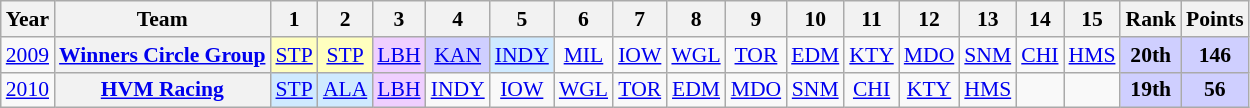<table class="wikitable" style="text-align:center; font-size:90%">
<tr>
<th>Year</th>
<th>Team</th>
<th>1</th>
<th>2</th>
<th>3</th>
<th>4</th>
<th>5</th>
<th>6</th>
<th>7</th>
<th>8</th>
<th>9</th>
<th>10</th>
<th>11</th>
<th>12</th>
<th>13</th>
<th>14</th>
<th>15</th>
<th>Rank</th>
<th>Points</th>
</tr>
<tr>
<td><a href='#'>2009</a></td>
<th><a href='#'>Winners Circle Group</a></th>
<td style="background:#FFFFBF;"><a href='#'>STP</a><br></td>
<td style="background:#FFFFBF;"><a href='#'>STP</a><br></td>
<td style="background:#EFCFFF;"><a href='#'>LBH</a><br></td>
<td style="background:#CFCFFF;"><a href='#'>KAN</a><br></td>
<td style="background:#CFEAFF;"><a href='#'>INDY</a><br></td>
<td><a href='#'>MIL</a></td>
<td><a href='#'>IOW</a></td>
<td><a href='#'>WGL</a></td>
<td><a href='#'>TOR</a></td>
<td><a href='#'>EDM</a></td>
<td><a href='#'>KTY</a></td>
<td><a href='#'>MDO</a></td>
<td><a href='#'>SNM</a></td>
<td><a href='#'>CHI</a></td>
<td><a href='#'>HMS</a></td>
<td style="background:#CFCFFF;"><strong>20th</strong></td>
<td style="background:#CFCFFF;"><strong>146</strong></td>
</tr>
<tr>
<td><a href='#'>2010</a></td>
<th><a href='#'>HVM Racing</a></th>
<td style="background:#CFEAFF;"><a href='#'>STP</a><br></td>
<td style="background:#CFEAFF;"><a href='#'>ALA</a><br></td>
<td style="background:#EFCFFF;"><a href='#'>LBH</a><br></td>
<td><a href='#'>INDY</a></td>
<td><a href='#'>IOW</a></td>
<td><a href='#'>WGL</a></td>
<td><a href='#'>TOR</a></td>
<td><a href='#'>EDM</a></td>
<td><a href='#'>MDO</a></td>
<td><a href='#'>SNM</a></td>
<td><a href='#'>CHI</a></td>
<td><a href='#'>KTY</a></td>
<td><a href='#'>HMS</a></td>
<td></td>
<td></td>
<td style="background:#CFCFFF;"><strong>19th</strong></td>
<td style="background:#CFCFFF;"><strong>56</strong></td>
</tr>
</table>
